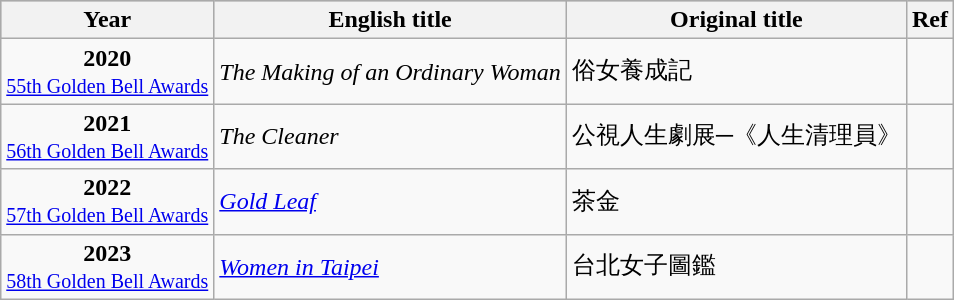<table class="wikitable sortable">
<tr style="background:#bebebe;">
<th>Year</th>
<th>English title</th>
<th>Original title</th>
<th>Ref</th>
</tr>
<tr>
<td style="text-align:center"><strong>2020</strong> <br> <small><a href='#'>55th Golden Bell Awards</a></small></td>
<td><em>The Making of an Ordinary Woman</em></td>
<td>俗女養成記</td>
<td></td>
</tr>
<tr>
<td style="text-align:center"><strong>2021</strong> <br> <small><a href='#'>56th Golden Bell Awards</a></small></td>
<td><em>The Cleaner</em></td>
<td>公視人生劇展─《人生清理員》</td>
<td></td>
</tr>
<tr>
<td style="text-align:center"><strong>2022</strong> <br> <small><a href='#'>57th Golden Bell Awards</a></small></td>
<td><em><a href='#'>Gold Leaf</a></em></td>
<td>茶金</td>
<td></td>
</tr>
<tr>
<td style="text-align:center"><strong>2023</strong> <br> <small><a href='#'>58th Golden Bell Awards</a></small></td>
<td><em><a href='#'>Women in Taipei</a></em></td>
<td>台北女子圖鑑</td>
<td></td>
</tr>
</table>
